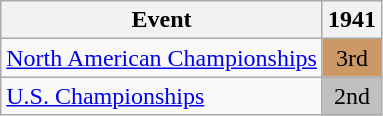<table class="wikitable">
<tr>
<th>Event</th>
<th>1941</th>
</tr>
<tr>
<td><a href='#'>North American Championships</a></td>
<td align="center" bgcolor="cc9966">3rd</td>
</tr>
<tr>
<td><a href='#'>U.S. Championships</a></td>
<td align="center" bgcolor="silver">2nd</td>
</tr>
</table>
